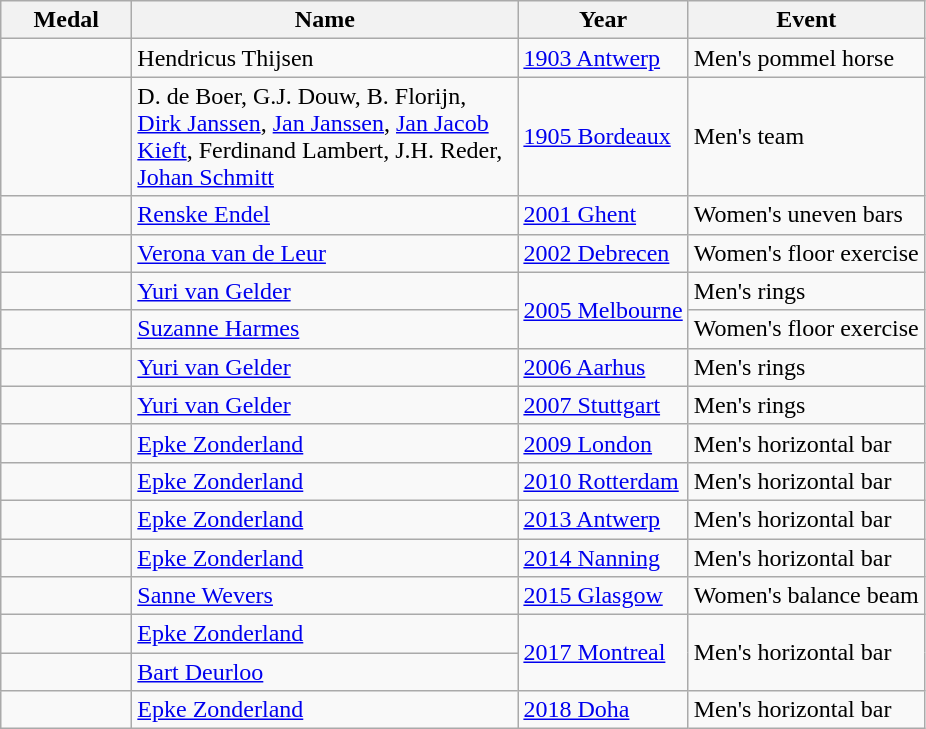<table class="wikitable sortable">
<tr>
<th style="width:5em;">Medal</th>
<th width=250>Name</th>
<th>Year</th>
<th>Event</th>
</tr>
<tr>
<td></td>
<td>Hendricus Thijsen</td>
<td> <a href='#'>1903 Antwerp</a></td>
<td>Men's pommel horse</td>
</tr>
<tr>
<td></td>
<td>D. de Boer, G.J. Douw, B. Florijn, <a href='#'>Dirk Janssen</a>, <a href='#'>Jan Janssen</a>, <a href='#'>Jan Jacob Kieft</a>, Ferdinand Lambert, J.H. Reder, <a href='#'>Johan Schmitt</a></td>
<td> <a href='#'>1905 Bordeaux</a></td>
<td>Men's team</td>
</tr>
<tr>
<td></td>
<td><a href='#'>Renske Endel</a></td>
<td> <a href='#'>2001 Ghent</a></td>
<td>Women's uneven bars</td>
</tr>
<tr>
<td></td>
<td><a href='#'>Verona van de Leur</a></td>
<td> <a href='#'>2002 Debrecen</a></td>
<td>Women's floor exercise</td>
</tr>
<tr>
<td></td>
<td><a href='#'>Yuri van Gelder</a></td>
<td rowspan="2"> <a href='#'>2005 Melbourne</a></td>
<td>Men's rings</td>
</tr>
<tr>
<td></td>
<td><a href='#'>Suzanne Harmes</a></td>
<td>Women's floor exercise</td>
</tr>
<tr>
<td></td>
<td><a href='#'>Yuri van Gelder</a></td>
<td> <a href='#'>2006 Aarhus</a></td>
<td>Men's rings</td>
</tr>
<tr>
<td></td>
<td><a href='#'>Yuri van Gelder</a></td>
<td> <a href='#'>2007 Stuttgart</a></td>
<td>Men's rings</td>
</tr>
<tr>
<td></td>
<td><a href='#'>Epke Zonderland</a></td>
<td> <a href='#'>2009 London</a></td>
<td>Men's horizontal bar</td>
</tr>
<tr>
<td></td>
<td><a href='#'>Epke Zonderland</a></td>
<td> <a href='#'>2010 Rotterdam</a></td>
<td>Men's horizontal bar</td>
</tr>
<tr>
<td></td>
<td><a href='#'>Epke Zonderland</a></td>
<td> <a href='#'>2013 Antwerp</a></td>
<td>Men's horizontal bar</td>
</tr>
<tr>
<td></td>
<td><a href='#'>Epke Zonderland</a></td>
<td> <a href='#'>2014 Nanning</a></td>
<td>Men's horizontal bar</td>
</tr>
<tr>
<td></td>
<td><a href='#'>Sanne Wevers</a></td>
<td> <a href='#'>2015 Glasgow</a></td>
<td>Women's balance beam</td>
</tr>
<tr>
<td></td>
<td><a href='#'>Epke Zonderland</a></td>
<td rowspan="2"> <a href='#'>2017 Montreal</a></td>
<td rowspan="2">Men's horizontal bar</td>
</tr>
<tr>
<td></td>
<td><a href='#'>Bart Deurloo</a></td>
</tr>
<tr>
<td></td>
<td><a href='#'>Epke Zonderland</a></td>
<td> <a href='#'>2018 Doha</a></td>
<td>Men's horizontal bar</td>
</tr>
</table>
